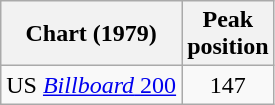<table class="wikitable">
<tr>
<th>Chart (1979)</th>
<th>Peak<br>position</th>
</tr>
<tr>
<td>US <a href='#'><em>Billboard</em> 200</a></td>
<td align=center>147</td>
</tr>
</table>
